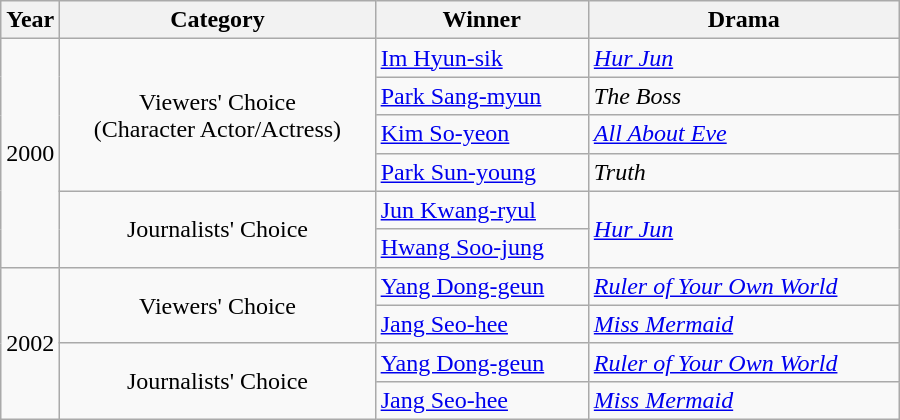<table class="wikitable" style="width:600px">
<tr>
<th width=10>Year</th>
<th>Category</th>
<th>Winner</th>
<th>Drama</th>
</tr>
<tr>
<td rowspan=6>2000</td>
<td rowspan=4 style="text-align:center;">Viewers' Choice <br> (Character Actor/Actress)</td>
<td><a href='#'>Im Hyun-sik</a></td>
<td><em><a href='#'>Hur Jun</a></em></td>
</tr>
<tr>
<td><a href='#'>Park Sang-myun</a></td>
<td><em>The Boss</em></td>
</tr>
<tr>
<td><a href='#'>Kim So-yeon</a></td>
<td><em><a href='#'>All About Eve</a></em></td>
</tr>
<tr>
<td><a href='#'>Park Sun-young</a></td>
<td><em>Truth</em></td>
</tr>
<tr>
<td rowspan=2 style="text-align:center;">Journalists' Choice</td>
<td><a href='#'>Jun Kwang-ryul</a></td>
<td rowspan=2><em><a href='#'>Hur Jun</a></em></td>
</tr>
<tr>
<td><a href='#'>Hwang Soo-jung</a></td>
</tr>
<tr>
<td rowspan=4>2002</td>
<td rowspan=2 style="text-align:center;">Viewers' Choice</td>
<td><a href='#'>Yang Dong-geun</a></td>
<td><em><a href='#'>Ruler of Your Own World</a></em></td>
</tr>
<tr>
<td><a href='#'>Jang Seo-hee</a></td>
<td><em><a href='#'>Miss Mermaid</a></em></td>
</tr>
<tr>
<td rowspan=2 style="text-align:center;">Journalists' Choice</td>
<td><a href='#'>Yang Dong-geun</a></td>
<td><em><a href='#'>Ruler of Your Own World</a></em></td>
</tr>
<tr>
<td><a href='#'>Jang Seo-hee</a></td>
<td><em><a href='#'>Miss Mermaid</a></em></td>
</tr>
</table>
